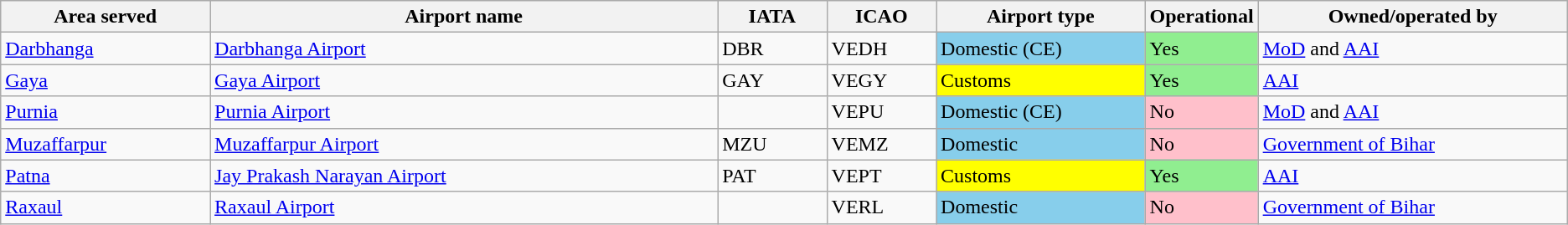<table class="sortable wikitable"style="text-align:left;"style="font-size: 85%">
<tr>
<th style="width:10em;">Area served</th>
<th style="width:25em;">Airport name</th>
<th style="width:5em;">IATA</th>
<th style="width:5em;">ICAO</th>
<th style="width:10em;">Airport type</th>
<th style="width:5em;">Operational</th>
<th style="width:15em;">Owned/operated by</th>
</tr>
<tr>
<td><a href='#'>Darbhanga</a></td>
<td><a href='#'>Darbhanga Airport</a></td>
<td>DBR</td>
<td>VEDH</td>
<td style="background:skyblue;">Domestic (CE)</td>
<td style="background:lightgreen;">Yes</td>
<td><a href='#'>MoD</a> and <a href='#'>AAI</a></td>
</tr>
<tr>
<td><a href='#'>Gaya</a></td>
<td><a href='#'>Gaya Airport</a></td>
<td>GAY</td>
<td>VEGY</td>
<td style="background:yellow;">Customs</td>
<td style="background:lightgreen;">Yes</td>
<td><a href='#'>AAI</a></td>
</tr>
<tr>
<td><a href='#'>Purnia</a></td>
<td><a href='#'>Purnia Airport</a></td>
<td></td>
<td>VEPU</td>
<td style="background:skyblue;">Domestic (CE)</td>
<td style="background:pink;">No</td>
<td><a href='#'>MoD</a> and <a href='#'>AAI</a></td>
</tr>
<tr>
<td><a href='#'>Muzaffarpur</a></td>
<td><a href='#'>Muzaffarpur Airport</a></td>
<td>MZU</td>
<td>VEMZ</td>
<td style="background:skyblue;">Domestic</td>
<td style="background:pink;">No</td>
<td><a href='#'>Government of Bihar</a></td>
</tr>
<tr>
<td><a href='#'>Patna</a></td>
<td><a href='#'>Jay Prakash Narayan Airport</a></td>
<td>PAT</td>
<td>VEPT</td>
<td style="background:yellow;">Customs</td>
<td style="background:lightgreen;">Yes</td>
<td><a href='#'>AAI</a></td>
</tr>
<tr before>
<td><a href='#'>Raxaul</a></td>
<td><a href='#'>Raxaul Airport</a></td>
<td></td>
<td>VERL</td>
<td style="background:skyblue;">Domestic</td>
<td style="background:pink;">No</td>
<td><a href='#'>Government of Bihar</a></td>
</tr>
</table>
